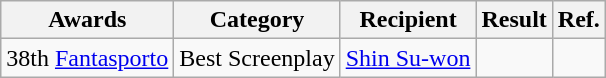<table class="wikitable sortable">
<tr>
<th>Awards</th>
<th>Category</th>
<th>Recipient</th>
<th>Result</th>
<th>Ref.</th>
</tr>
<tr>
<td>38th <a href='#'>Fantasporto</a></td>
<td>Best Screenplay</td>
<td><a href='#'>Shin Su-won</a></td>
<td></td>
<td></td>
</tr>
</table>
